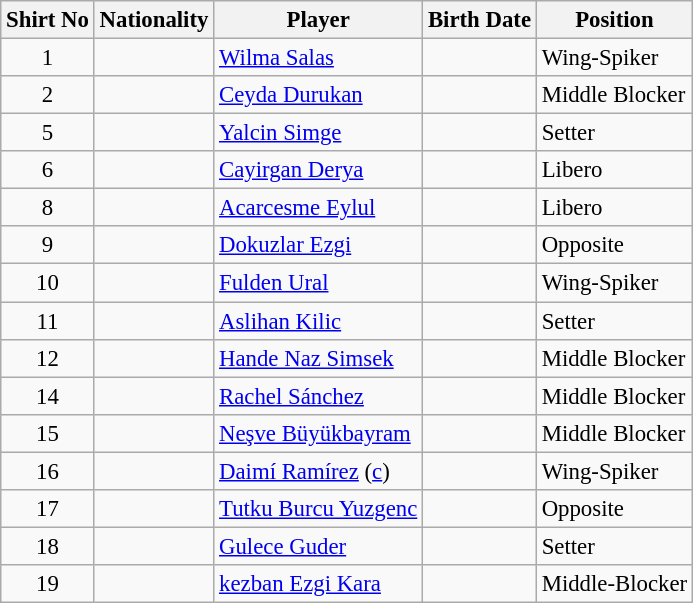<table class=wikitable style="font-size:95%;">
<tr>
<th>Shirt No</th>
<th>Nationality</th>
<th>Player</th>
<th>Birth Date</th>
<th>Position</th>
</tr>
<tr>
<td align=center>1</td>
<td></td>
<td><a href='#'>Wilma Salas</a></td>
<td></td>
<td>Wing-Spiker</td>
</tr>
<tr>
<td align=center>2</td>
<td></td>
<td><a href='#'>Ceyda Durukan</a></td>
<td></td>
<td>Middle Blocker</td>
</tr>
<tr>
<td align=center>5</td>
<td></td>
<td><a href='#'>Yalcin Simge</a></td>
<td></td>
<td>Setter</td>
</tr>
<tr>
<td align=center>6</td>
<td></td>
<td><a href='#'>Cayirgan Derya</a></td>
<td></td>
<td>Libero</td>
</tr>
<tr>
<td align=center>8</td>
<td></td>
<td><a href='#'>Acarcesme Eylul</a></td>
<td></td>
<td>Libero</td>
</tr>
<tr>
<td align=center>9</td>
<td></td>
<td><a href='#'>Dokuzlar Ezgi</a></td>
<td></td>
<td>Opposite</td>
</tr>
<tr>
<td align=center>10</td>
<td></td>
<td><a href='#'>Fulden Ural</a></td>
<td></td>
<td>Wing-Spiker</td>
</tr>
<tr>
<td align=center>11</td>
<td></td>
<td><a href='#'>Aslihan Kilic</a></td>
<td></td>
<td>Setter</td>
</tr>
<tr>
<td align=center>12</td>
<td></td>
<td><a href='#'>Hande Naz Simsek</a></td>
<td></td>
<td>Middle Blocker</td>
</tr>
<tr>
<td align=center>14</td>
<td></td>
<td><a href='#'>Rachel Sánchez</a></td>
<td></td>
<td>Middle Blocker</td>
</tr>
<tr>
<td align=center>15</td>
<td></td>
<td><a href='#'>Neşve Büyükbayram</a></td>
<td></td>
<td>Middle Blocker</td>
</tr>
<tr>
<td align=center>16</td>
<td></td>
<td><a href='#'>Daimí Ramírez</a> (<a href='#'>c</a>)</td>
<td></td>
<td>Wing-Spiker</td>
</tr>
<tr>
<td align=center>17</td>
<td></td>
<td><a href='#'>Tutku Burcu Yuzgenc</a></td>
<td></td>
<td>Opposite</td>
</tr>
<tr>
<td align=center>18</td>
<td></td>
<td><a href='#'>Gulece Guder</a></td>
<td></td>
<td>Setter</td>
</tr>
<tr>
<td align=center>19</td>
<td></td>
<td><a href='#'>kezban Ezgi Kara</a></td>
<td></td>
<td>Middle-Blocker</td>
</tr>
</table>
